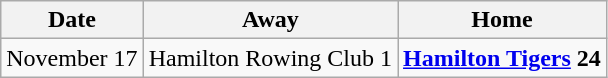<table class="wikitable">
<tr>
<th>Date</th>
<th>Away</th>
<th>Home</th>
</tr>
<tr>
<td>November 17</td>
<td>Hamilton Rowing Club 1</td>
<td><strong><a href='#'>Hamilton Tigers</a> 24</strong></td>
</tr>
</table>
